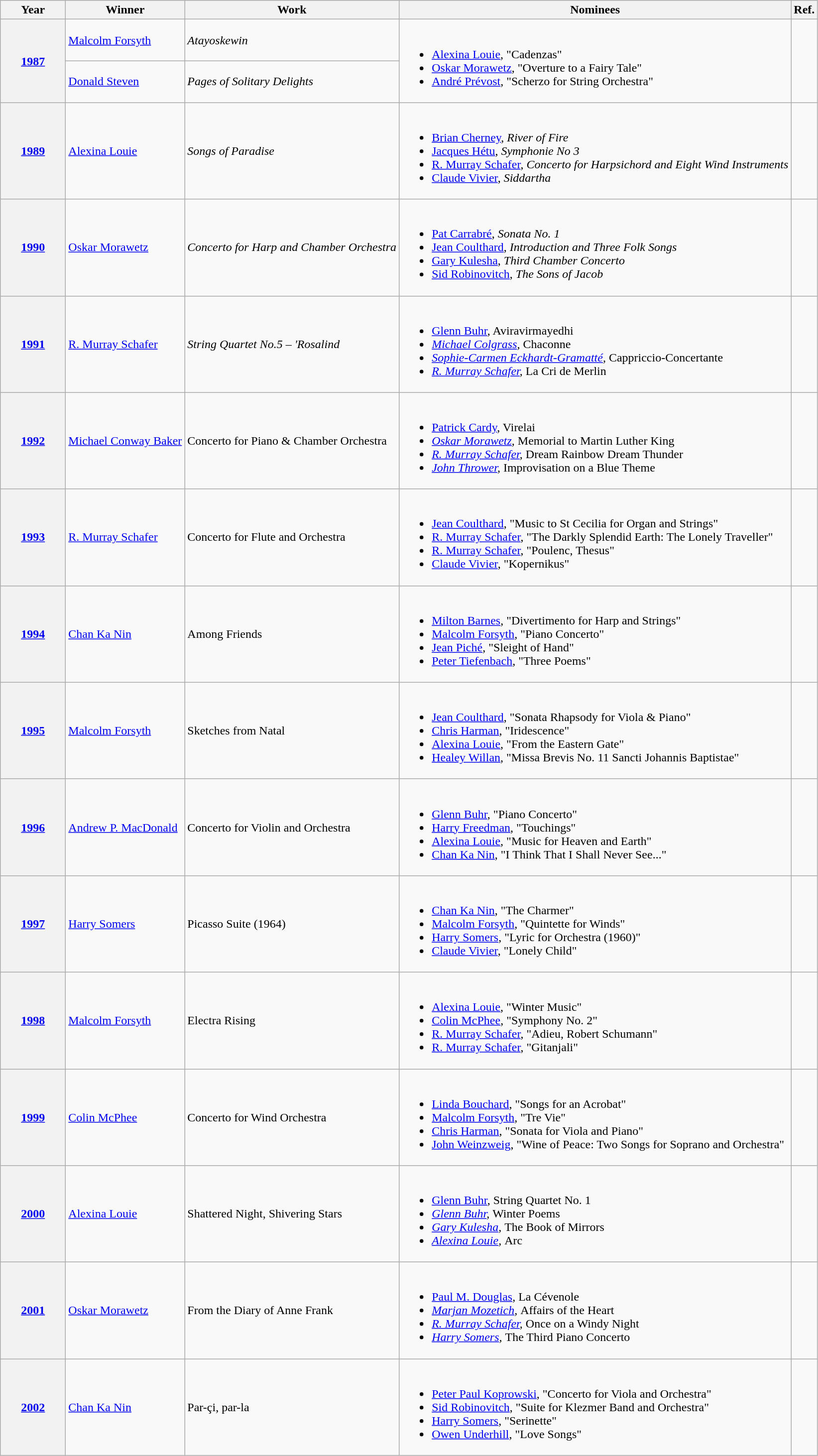<table class="wikitable sortable">
<tr>
<th scope="col" style="width:5em;">Year</th>
<th scope="col">Winner</th>
<th scope="col">Work</th>
<th scope="col" class="unsortable">Nominees</th>
<th scope="col" class="unsortable">Ref.</th>
</tr>
<tr>
<th style="text-align:center;" scope="row" rowspan=2><a href='#'>1987</a></th>
<td><a href='#'>Malcolm Forsyth</a></td>
<td><em>Atayoskewin</em></td>
<td rowspan=2><br><ul><li><a href='#'>Alexina Louie</a>, "Cadenzas"</li><li><a href='#'>Oskar Morawetz</a>, "Overture to a Fairy Tale"</li><li><a href='#'>André Prévost</a>, "Scherzo for String Orchestra"</li></ul></td>
<td align="center" rowspan=2></td>
</tr>
<tr>
<td><a href='#'>Donald Steven</a></td>
<td><em>Pages of Solitary Delights</em></td>
</tr>
<tr>
<th style="text-align:center;" scope="row"><a href='#'>1989</a></th>
<td><a href='#'>Alexina Louie</a></td>
<td><em>Songs of Paradise</em></td>
<td><br><ul><li><a href='#'>Brian Cherney</a>, <em>River of Fire</em></li><li><a href='#'>Jacques Hétu</a>, <em>Symphonie No 3</em></li><li><a href='#'>R. Murray Schafer</a>, <em>Concerto for Harpsichord and Eight Wind Instruments</em></li><li><a href='#'>Claude Vivier</a>, <em>Siddartha</em></li></ul></td>
<td align="center"></td>
</tr>
<tr>
<th style="text-align:center;" scope="row"><a href='#'>1990</a></th>
<td><a href='#'>Oskar Morawetz</a></td>
<td><em>Concerto for Harp and Chamber Orchestra</em></td>
<td><br><ul><li><a href='#'>Pat Carrabré</a>, <em>Sonata No. 1</em></li><li><a href='#'>Jean Coulthard</a>, <em>Introduction and Three Folk Songs</em></li><li><a href='#'>Gary Kulesha</a>, <em>Third Chamber Concerto</em></li><li><a href='#'>Sid Robinovitch</a>, <em>The Sons of Jacob</em></li></ul></td>
<td align="center"></td>
</tr>
<tr>
<th style="text-align:center;" scope="row"><a href='#'>1991</a></th>
<td><a href='#'>R. Murray Schafer</a></td>
<td><em>String Quartet No.5 – 'Rosalind<strong></td>
<td><br><ul><li><a href='#'>Glenn Buhr</a>, </em>Aviravirmayedhi<em></li><li><a href='#'>Michael Colgrass</a>, </em>Chaconne<em></li><li><a href='#'>Sophie-Carmen Eckhardt-Gramatté</a>, </em>Cappriccio-Concertante<em></li><li><a href='#'>R. Murray Schafer</a>, </em>La Cri de Merlin<em></li></ul></td>
<td align="center"></td>
</tr>
<tr>
<th style="text-align:center;" scope="row"><a href='#'>1992</a></th>
<td><a href='#'>Michael Conway Baker</a></td>
<td></em>Concerto for Piano & Chamber Orchestra<em></td>
<td><br><ul><li><a href='#'>Patrick Cardy</a>, </em>Virelai<em></li><li><a href='#'>Oskar Morawetz</a>, </em>Memorial to Martin Luther King<em></li><li><a href='#'>R. Murray Schafer</a>, </em>Dream Rainbow Dream Thunder<em></li><li><a href='#'>John Thrower</a>, </em>Improvisation on a Blue Theme<em></li></ul></td>
<td align="center"></td>
</tr>
<tr>
<th style="text-align:center;" scope="row"><a href='#'>1993</a></th>
<td><a href='#'>R. Murray Schafer</a></td>
<td></em>Concerto for Flute and Orchestra<em></td>
<td><br><ul><li><a href='#'>Jean Coulthard</a>, "Music to St Cecilia for Organ and Strings"</li><li><a href='#'>R. Murray Schafer</a>, "The Darkly Splendid Earth: The Lonely Traveller"</li><li><a href='#'>R. Murray Schafer</a>, "Poulenc, Thesus"</li><li><a href='#'>Claude Vivier</a>, "Kopernikus"</li></ul></td>
<td align="center"></td>
</tr>
<tr>
<th style="text-align:center;" scope="row"><a href='#'>1994</a></th>
<td><a href='#'>Chan Ka Nin</a></td>
<td></em>Among Friends<em></td>
<td><br><ul><li><a href='#'>Milton Barnes</a>, "Divertimento for Harp and Strings"</li><li><a href='#'>Malcolm Forsyth</a>, "Piano Concerto"</li><li><a href='#'>Jean Piché</a>, "Sleight of Hand"</li><li><a href='#'>Peter Tiefenbach</a>, "Three Poems"</li></ul></td>
<td align="center"></td>
</tr>
<tr>
<th style="text-align:center;" scope="row"><a href='#'>1995</a></th>
<td><a href='#'>Malcolm Forsyth</a></td>
<td></em>Sketches from Natal<em></td>
<td><br><ul><li><a href='#'>Jean Coulthard</a>, "Sonata Rhapsody for Viola & Piano"</li><li><a href='#'>Chris Harman</a>, "Iridescence"</li><li><a href='#'>Alexina Louie</a>, "From the Eastern Gate"</li><li><a href='#'>Healey Willan</a>, "Missa Brevis No. 11 Sancti Johannis Baptistae"</li></ul></td>
<td align="center"></td>
</tr>
<tr>
<th style="text-align:center;" scope="row"><a href='#'>1996</a></th>
<td><a href='#'>Andrew P. MacDonald</a></td>
<td></em>Concerto for Violin and Orchestra<em></td>
<td><br><ul><li><a href='#'>Glenn Buhr</a>, "Piano Concerto"</li><li><a href='#'>Harry Freedman</a>, "Touchings"</li><li><a href='#'>Alexina Louie</a>, "Music for Heaven and Earth"</li><li><a href='#'>Chan Ka Nin</a>, "I Think That I Shall Never See..."</li></ul></td>
<td align="center"></td>
</tr>
<tr>
<th style="text-align:center;" scope="row"><a href='#'>1997</a></th>
<td><a href='#'>Harry Somers</a></td>
<td></em>Picasso Suite (1964)<em></td>
<td><br><ul><li><a href='#'>Chan Ka Nin</a>, "The Charmer"</li><li><a href='#'>Malcolm Forsyth</a>, "Quintette for Winds"</li><li><a href='#'>Harry Somers</a>, "Lyric for Orchestra (1960)"</li><li><a href='#'>Claude Vivier</a>, "Lonely Child"</li></ul></td>
<td align="center"></td>
</tr>
<tr>
<th style="text-align:center;" scope="row"><a href='#'>1998</a></th>
<td><a href='#'>Malcolm Forsyth</a></td>
<td></em>Electra Rising<em></td>
<td><br><ul><li><a href='#'>Alexina Louie</a>, "Winter Music"</li><li><a href='#'>Colin McPhee</a>, "Symphony No. 2"</li><li><a href='#'>R. Murray Schafer</a>, "Adieu, Robert Schumann"</li><li><a href='#'>R. Murray Schafer</a>, "Gitanjali"</li></ul></td>
<td align="center"></td>
</tr>
<tr>
<th style="text-align:center;" scope="row"><a href='#'>1999</a></th>
<td><a href='#'>Colin McPhee</a></td>
<td></em>Concerto for Wind Orchestra<em></td>
<td><br><ul><li><a href='#'>Linda Bouchard</a>, "Songs for an Acrobat"</li><li><a href='#'>Malcolm Forsyth</a>, "Tre Vie"</li><li><a href='#'>Chris Harman</a>, "Sonata for Viola and Piano"</li><li><a href='#'>John Weinzweig</a>, "Wine of Peace: Two Songs for Soprano and Orchestra"</li></ul></td>
<td align="center"></td>
</tr>
<tr>
<th style="text-align:center;" scope="row"><a href='#'>2000</a></th>
<td><a href='#'>Alexina Louie</a></td>
<td></em>Shattered Night, Shivering Stars<em></td>
<td><br><ul><li><a href='#'>Glenn Buhr</a>, </em>String Quartet No. 1<em></li><li><a href='#'>Glenn Buhr</a>, </em>Winter Poems<em></li><li><a href='#'>Gary Kulesha</a>, </em>The Book of Mirrors<em></li><li><a href='#'>Alexina Louie</a>, </em>Arc<em></li></ul></td>
<td align="center"></td>
</tr>
<tr>
<th style="text-align:center;" scope="row"><a href='#'>2001</a></th>
<td><a href='#'>Oskar Morawetz</a></td>
<td></em>From the Diary of Anne Frank<em></td>
<td><br><ul><li><a href='#'>Paul M. Douglas</a>, </em>La Cévenole<em></li><li><a href='#'>Marjan Mozetich</a>, </em>Affairs of the Heart<em></li><li><a href='#'>R. Murray Schafer</a>, </em>Once on a Windy Night<em></li><li><a href='#'>Harry Somers</a>, </em>The Third Piano Concerto<em></li></ul></td>
<td align="center"></td>
</tr>
<tr>
<th style="text-align:center;" scope="row"><a href='#'>2002</a></th>
<td><a href='#'>Chan Ka Nin</a></td>
<td></em>Par-çi, par-la<em></td>
<td><br><ul><li><a href='#'>Peter Paul Koprowski</a>, "Concerto for Viola and Orchestra"</li><li><a href='#'>Sid Robinovitch</a>, "Suite for Klezmer Band and Orchestra"</li><li><a href='#'>Harry Somers</a>, "Serinette"</li><li><a href='#'>Owen Underhill</a>, "Love Songs"</li></ul></td>
<td align="center"></td>
</tr>
</table>
